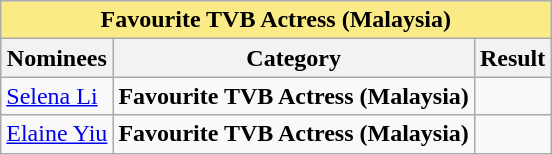<table class="wikitable sortable">
<tr>
<th colspan="3" - style="background:#FAEB86;" align="center"><strong>Favourite TVB Actress (Malaysia)</strong></th>
</tr>
<tr>
<th>Nominees</th>
<th>Category</th>
<th>Result</th>
</tr>
<tr>
<td><a href='#'>Selena Li</a></td>
<td><strong>Favourite TVB Actress (Malaysia)</strong></td>
<td></td>
</tr>
<tr>
<td><a href='#'>Elaine Yiu</a></td>
<td><strong>Favourite TVB Actress (Malaysia)</strong></td>
<td></td>
</tr>
</table>
